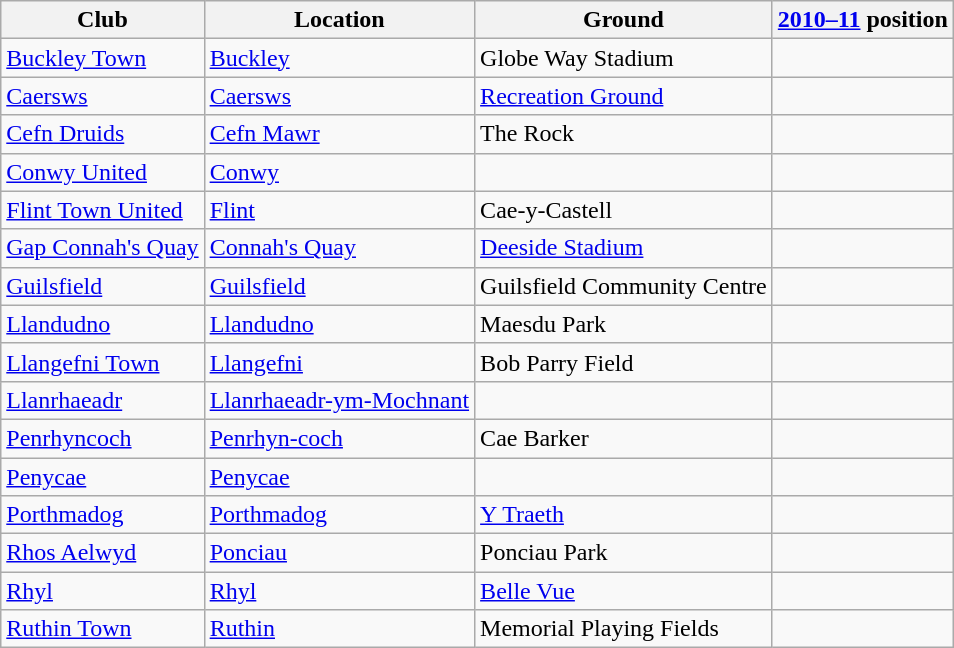<table class="wikitable sortable">
<tr>
<th>Club</th>
<th>Location</th>
<th>Ground</th>
<th><a href='#'>2010–11</a> position</th>
</tr>
<tr>
<td><a href='#'>Buckley Town</a></td>
<td><a href='#'>Buckley</a></td>
<td>Globe Way Stadium</td>
<td></td>
</tr>
<tr>
<td><a href='#'>Caersws</a></td>
<td><a href='#'>Caersws</a></td>
<td><a href='#'>Recreation Ground</a></td>
<td></td>
</tr>
<tr>
<td><a href='#'>Cefn Druids</a></td>
<td><a href='#'>Cefn Mawr</a></td>
<td>The Rock</td>
<td></td>
</tr>
<tr>
<td><a href='#'>Conwy United</a></td>
<td><a href='#'>Conwy</a></td>
<td></td>
<td></td>
</tr>
<tr>
<td><a href='#'>Flint Town United</a></td>
<td><a href='#'>Flint</a></td>
<td>Cae-y-Castell</td>
<td></td>
</tr>
<tr>
<td><a href='#'>Gap Connah's Quay</a></td>
<td><a href='#'>Connah's Quay</a></td>
<td><a href='#'>Deeside Stadium</a></td>
<td></td>
</tr>
<tr>
<td><a href='#'>Guilsfield</a></td>
<td><a href='#'>Guilsfield</a></td>
<td>Guilsfield Community Centre</td>
<td></td>
</tr>
<tr>
<td><a href='#'>Llandudno</a></td>
<td><a href='#'>Llandudno</a></td>
<td>Maesdu Park</td>
<td></td>
</tr>
<tr>
<td><a href='#'>Llangefni Town</a></td>
<td><a href='#'>Llangefni</a></td>
<td>Bob Parry Field</td>
<td></td>
</tr>
<tr>
<td><a href='#'>Llanrhaeadr</a></td>
<td><a href='#'>Llanrhaeadr-ym-Mochnant</a></td>
<td></td>
<td></td>
</tr>
<tr>
<td><a href='#'>Penrhyncoch</a></td>
<td><a href='#'>Penrhyn-coch</a></td>
<td>Cae Barker</td>
<td></td>
</tr>
<tr>
<td><a href='#'>Penycae</a></td>
<td><a href='#'>Penycae</a></td>
<td></td>
<td></td>
</tr>
<tr>
<td><a href='#'>Porthmadog</a></td>
<td><a href='#'>Porthmadog</a></td>
<td><a href='#'>Y Traeth</a></td>
<td></td>
</tr>
<tr>
<td><a href='#'>Rhos Aelwyd</a></td>
<td><a href='#'>Ponciau</a></td>
<td>Ponciau Park</td>
<td></td>
</tr>
<tr>
<td><a href='#'>Rhyl</a></td>
<td><a href='#'>Rhyl</a></td>
<td><a href='#'>Belle Vue</a></td>
<td></td>
</tr>
<tr>
<td><a href='#'>Ruthin Town</a></td>
<td><a href='#'>Ruthin</a></td>
<td>Memorial Playing Fields</td>
<td></td>
</tr>
</table>
